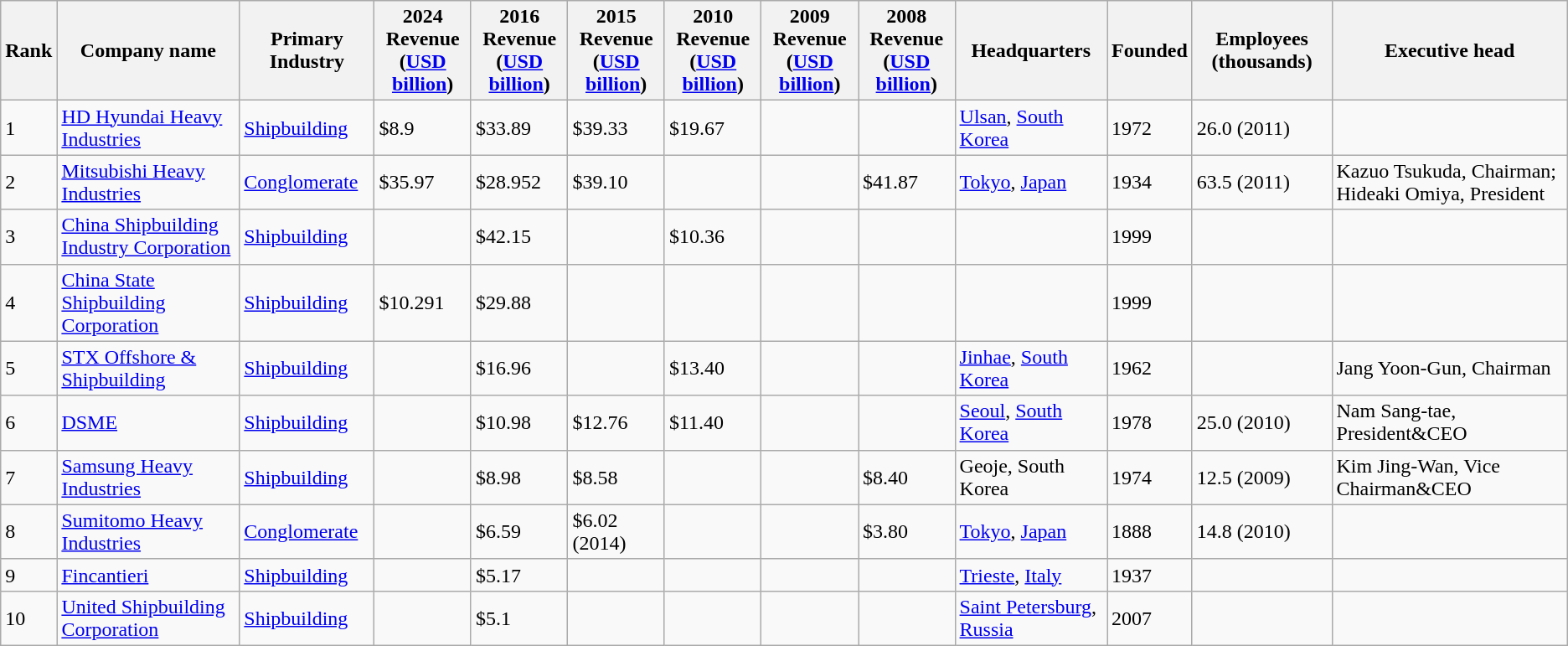<table class="wikitable sortable">
<tr>
<th>Rank</th>
<th>Company name</th>
<th>Primary Industry</th>
<th>2024 Revenue <br>(<a href='#'>USD</a> <a href='#'>billion</a>)</th>
<th>2016 Revenue <br>(<a href='#'>USD</a> <a href='#'>billion</a>)</th>
<th>2015 Revenue <br>(<a href='#'>USD</a> <a href='#'>billion</a>)</th>
<th>2010 Revenue <br>(<a href='#'>USD</a> <a href='#'>billion</a>)</th>
<th>2009 Revenue <br>(<a href='#'>USD</a> <a href='#'>billion</a>)</th>
<th>2008 Revenue <br>(<a href='#'>USD</a> <a href='#'>billion</a>)</th>
<th>Headquarters</th>
<th>Founded</th>
<th>Employees (thousands)</th>
<th>Executive head</th>
</tr>
<tr>
<td>1</td>
<td><a href='#'>HD Hyundai Heavy Industries</a></td>
<td><a href='#'>Shipbuilding</a></td>
<td>$8.9</td>
<td>$33.89</td>
<td>$39.33</td>
<td>$19.67</td>
<td></td>
<td></td>
<td> <a href='#'>Ulsan</a>, <a href='#'>South Korea</a></td>
<td>1972</td>
<td>26.0 (2011)</td>
<td></td>
</tr>
<tr>
<td>2</td>
<td><a href='#'>Mitsubishi Heavy Industries</a></td>
<td><a href='#'>Conglomerate</a></td>
<td>$35.97</td>
<td>$28.952</td>
<td>$39.10</td>
<td></td>
<td></td>
<td>$41.87</td>
<td> <a href='#'>Tokyo</a>, <a href='#'>Japan</a></td>
<td>1934</td>
<td>63.5 (2011)</td>
<td>Kazuo Tsukuda, Chairman; Hideaki Omiya, President</td>
</tr>
<tr>
<td>3</td>
<td><a href='#'>China Shipbuilding Industry Corporation</a></td>
<td><a href='#'>Shipbuilding</a></td>
<td></td>
<td>$42.15</td>
<td></td>
<td>$10.36</td>
<td></td>
<td></td>
<td></td>
<td>1999</td>
<td></td>
<td></td>
</tr>
<tr>
<td>4</td>
<td><a href='#'>China State Shipbuilding Corporation</a></td>
<td><a href='#'>Shipbuilding</a></td>
<td>$10.291</td>
<td>$29.88</td>
<td></td>
<td></td>
<td></td>
<td></td>
<td></td>
<td>1999</td>
<td></td>
<td></td>
</tr>
<tr>
<td>5</td>
<td><a href='#'>STX Offshore & Shipbuilding</a></td>
<td><a href='#'>Shipbuilding</a></td>
<td></td>
<td>$16.96</td>
<td></td>
<td>$13.40</td>
<td></td>
<td></td>
<td> <a href='#'>Jinhae</a>, <a href='#'>South Korea</a></td>
<td>1962</td>
<td></td>
<td>Jang Yoon-Gun, Chairman</td>
</tr>
<tr>
<td>6</td>
<td><a href='#'>DSME</a></td>
<td><a href='#'>Shipbuilding</a></td>
<td></td>
<td>$10.98</td>
<td>$12.76</td>
<td>$11.40</td>
<td></td>
<td></td>
<td> <a href='#'>Seoul</a>, <a href='#'>South Korea</a></td>
<td>1978</td>
<td>25.0 (2010)</td>
<td>Nam Sang-tae, President&CEO</td>
</tr>
<tr>
<td>7</td>
<td><a href='#'>Samsung Heavy Industries</a></td>
<td><a href='#'>Shipbuilding</a></td>
<td></td>
<td>$8.98</td>
<td>$8.58</td>
<td></td>
<td></td>
<td>$8.40</td>
<td> Geoje, South Korea</td>
<td>1974</td>
<td>12.5 (2009)</td>
<td>Kim Jing-Wan, Vice Chairman&CEO</td>
</tr>
<tr>
<td>8</td>
<td><a href='#'>Sumitomo Heavy Industries</a></td>
<td><a href='#'>Conglomerate</a></td>
<td></td>
<td>$6.59</td>
<td>$6.02 (2014)</td>
<td></td>
<td></td>
<td>$3.80</td>
<td> <a href='#'>Tokyo</a>, <a href='#'>Japan</a></td>
<td>1888</td>
<td>14.8 (2010)</td>
<td></td>
</tr>
<tr>
<td>9</td>
<td><a href='#'>Fincantieri</a></td>
<td><a href='#'>Shipbuilding</a></td>
<td></td>
<td>$5.17</td>
<td></td>
<td></td>
<td></td>
<td></td>
<td> <a href='#'>Trieste</a>, <a href='#'>Italy</a></td>
<td>1937</td>
<td></td>
<td></td>
</tr>
<tr>
<td>10</td>
<td><a href='#'>United Shipbuilding Corporation</a></td>
<td><a href='#'>Shipbuilding</a></td>
<td></td>
<td>$5.1</td>
<td></td>
<td></td>
<td></td>
<td></td>
<td> <a href='#'>Saint Petersburg</a>, <a href='#'>Russia</a></td>
<td>2007</td>
<td></td>
<td></td>
</tr>
</table>
